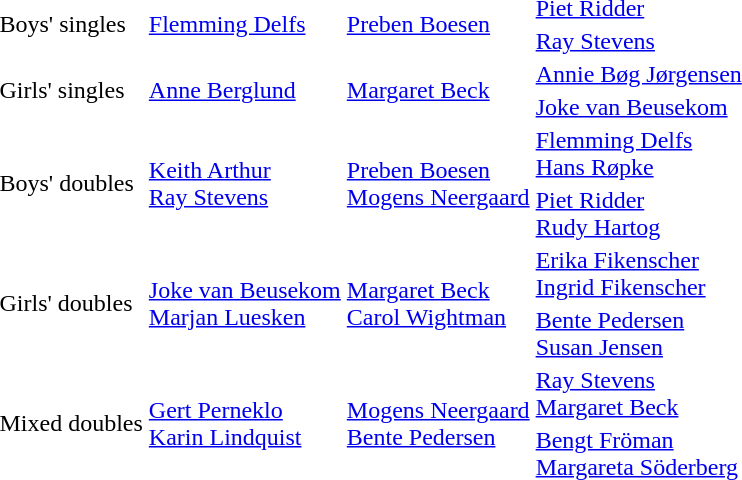<table>
<tr>
<td rowspan=2>Boys' singles</td>
<td rowspan=2> <a href='#'>Flemming Delfs</a></td>
<td rowspan=2> <a href='#'>Preben Boesen</a></td>
<td> <a href='#'>Piet Ridder</a></td>
</tr>
<tr>
<td> <a href='#'>Ray Stevens</a></td>
</tr>
<tr>
<td rowspan=2>Girls' singles</td>
<td rowspan=2> <a href='#'>Anne Berglund</a></td>
<td rowspan=2> <a href='#'>Margaret Beck</a></td>
<td> <a href='#'>Annie Bøg Jørgensen</a></td>
</tr>
<tr>
<td> <a href='#'>Joke van Beusekom</a></td>
</tr>
<tr>
<td rowspan=2>Boys' doubles</td>
<td rowspan=2> <a href='#'>Keith Arthur</a> <br>  <a href='#'>Ray Stevens</a></td>
<td rowspan=2> <a href='#'>Preben Boesen</a> <br>  <a href='#'>Mogens Neergaard</a></td>
<td> <a href='#'>Flemming Delfs</a> <br>  <a href='#'>Hans Røpke</a></td>
</tr>
<tr>
<td> <a href='#'>Piet Ridder</a> <br>  <a href='#'>Rudy Hartog</a></td>
</tr>
<tr>
<td rowspan=2>Girls' doubles</td>
<td rowspan=2> <a href='#'>Joke van Beusekom</a> <br>  <a href='#'>Marjan Luesken</a></td>
<td rowspan=2> <a href='#'>Margaret Beck</a> <br>  <a href='#'>Carol Wightman</a></td>
<td> <a href='#'>Erika Fikenscher</a> <br>  <a href='#'>Ingrid Fikenscher</a></td>
</tr>
<tr>
<td> <a href='#'>Bente Pedersen</a> <br>  <a href='#'>Susan Jensen</a></td>
</tr>
<tr>
<td rowspan=2>Mixed doubles</td>
<td rowspan=2> <a href='#'>Gert Perneklo</a> <br>  <a href='#'>Karin Lindquist</a></td>
<td rowspan=2> <a href='#'>Mogens Neergaard</a> <br>  <a href='#'>Bente Pedersen</a></td>
<td> <a href='#'>Ray Stevens</a> <br>  <a href='#'>Margaret Beck</a></td>
</tr>
<tr>
<td> <a href='#'>Bengt Fröman</a> <br>  <a href='#'>Margareta Söderberg</a></td>
</tr>
</table>
